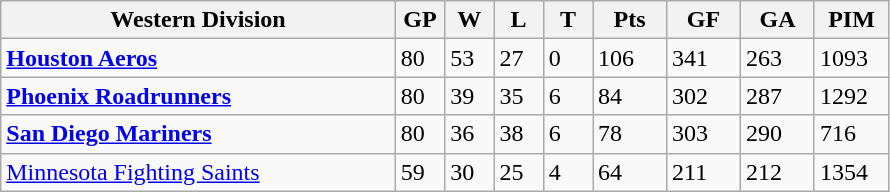<table class="wikitable">
<tr>
<th bgcolor="#DDDDFF" width="40%">Western Division</th>
<th bgcolor="#DDDDFF" width="5%">GP</th>
<th bgcolor="#DDDDFF" width="5%">W</th>
<th bgcolor="#DDDDFF" width="5%">L</th>
<th bgcolor="#DDDDFF" width="5%">T</th>
<th bgcolor="#DDDDFF" width="7.5%">Pts</th>
<th bgcolor="#DDDDFF" width="7.5%">GF</th>
<th bgcolor="#DDDDFF" width="7.5%">GA</th>
<th bgcolor="#DDDDFF" width="7.5%">PIM</th>
</tr>
<tr>
<td><strong><a href='#'>Houston Aeros</a></strong></td>
<td>80</td>
<td>53</td>
<td>27</td>
<td>0</td>
<td>106</td>
<td>341</td>
<td>263</td>
<td>1093</td>
</tr>
<tr>
<td><strong><a href='#'>Phoenix Roadrunners</a></strong></td>
<td>80</td>
<td>39</td>
<td>35</td>
<td>6</td>
<td>84</td>
<td>302</td>
<td>287</td>
<td>1292</td>
</tr>
<tr>
<td><strong><a href='#'>San Diego Mariners</a></strong></td>
<td>80</td>
<td>36</td>
<td>38</td>
<td>6</td>
<td>78</td>
<td>303</td>
<td>290</td>
<td>716</td>
</tr>
<tr>
<td><a href='#'>Minnesota Fighting Saints</a></td>
<td>59</td>
<td>30</td>
<td>25</td>
<td>4</td>
<td>64</td>
<td>211</td>
<td>212</td>
<td>1354</td>
</tr>
</table>
